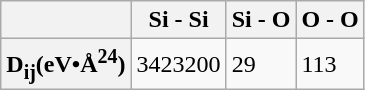<table class="wikitable">
<tr>
<th></th>
<th>Si - Si</th>
<th>Si - O</th>
<th>O - O</th>
</tr>
<tr>
<th>D<sub>ij</sub>(eV•Å<sup>24</sup>)</th>
<td>3423200</td>
<td>29</td>
<td>113</td>
</tr>
</table>
